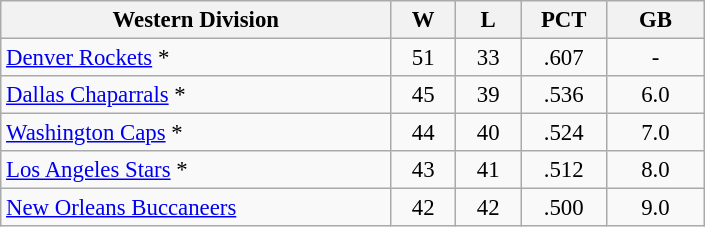<table class="wikitable" style="font-size: 95%;" width="470">
<tr>
<th width="30%">Western Division</th>
<th width="5%">W</th>
<th width="5%">L</th>
<th width="5%">PCT</th>
<th width="7.5%">GB</th>
</tr>
<tr align="center">
<td align="left"><a href='#'>Denver Rockets</a> *</td>
<td>51</td>
<td>33</td>
<td>.607</td>
<td>-</td>
</tr>
<tr align="center">
<td align="left"><a href='#'>Dallas Chaparrals</a> *</td>
<td>45</td>
<td>39</td>
<td>.536</td>
<td>6.0</td>
</tr>
<tr align="center">
<td align="left"><a href='#'>Washington Caps</a> *</td>
<td>44</td>
<td>40</td>
<td>.524</td>
<td>7.0</td>
</tr>
<tr align="center">
<td align="left"><a href='#'>Los Angeles Stars</a> *</td>
<td>43</td>
<td>41</td>
<td>.512</td>
<td>8.0</td>
</tr>
<tr align="center">
<td align="left"><a href='#'>New Orleans Buccaneers</a></td>
<td>42</td>
<td>42</td>
<td>.500</td>
<td>9.0</td>
</tr>
</table>
